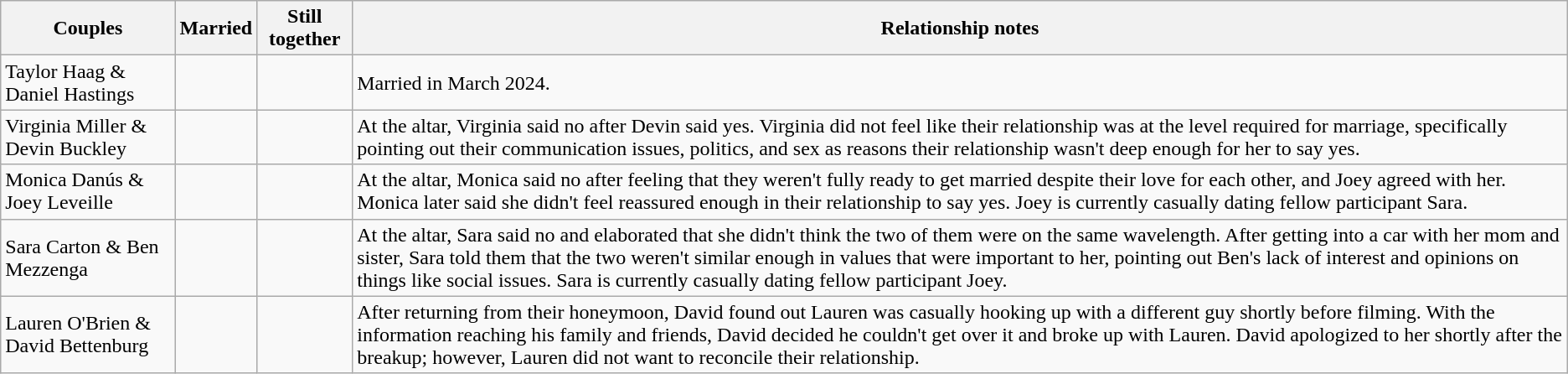<table class="wikitable">
<tr>
<th>Couples</th>
<th>Married</th>
<th>Still together</th>
<th>Relationship notes</th>
</tr>
<tr>
<td>Taylor Haag & Daniel Hastings</td>
<td></td>
<td></td>
<td>Married in March 2024.</td>
</tr>
<tr>
<td>Virginia Miller & Devin Buckley</td>
<td></td>
<td></td>
<td>At the altar, Virginia said no after Devin said yes. Virginia did not feel like their relationship was at the level required for marriage, specifically pointing out their communication issues, politics, and sex as reasons their relationship wasn't deep enough for her to say yes.</td>
</tr>
<tr>
<td>Monica Danús & Joey Leveille</td>
<td></td>
<td></td>
<td>At the altar, Monica said no after feeling that they weren't fully ready to get married despite their love for each other, and Joey agreed with her. Monica later said she didn't feel reassured enough in their relationship to say yes. Joey is currently casually dating fellow participant Sara.</td>
</tr>
<tr>
<td>Sara Carton & Ben Mezzenga</td>
<td></td>
<td></td>
<td>At the altar, Sara said no and elaborated that she didn't think the two of them were on the same wavelength. After getting into a car with her mom and sister, Sara told them that the two weren't similar enough in values that were important to her, pointing out Ben's lack of interest and opinions on things like social issues. Sara is currently casually dating fellow participant Joey.</td>
</tr>
<tr>
<td>Lauren O'Brien & David Bettenburg</td>
<td></td>
<td></td>
<td>After returning from their honeymoon, David found out Lauren was casually hooking up with a different guy shortly before filming. With the information reaching his family and friends, David decided he couldn't get over it and broke up with Lauren. David apologized to her shortly after the breakup; however, Lauren did not want to reconcile their relationship.</td>
</tr>
</table>
